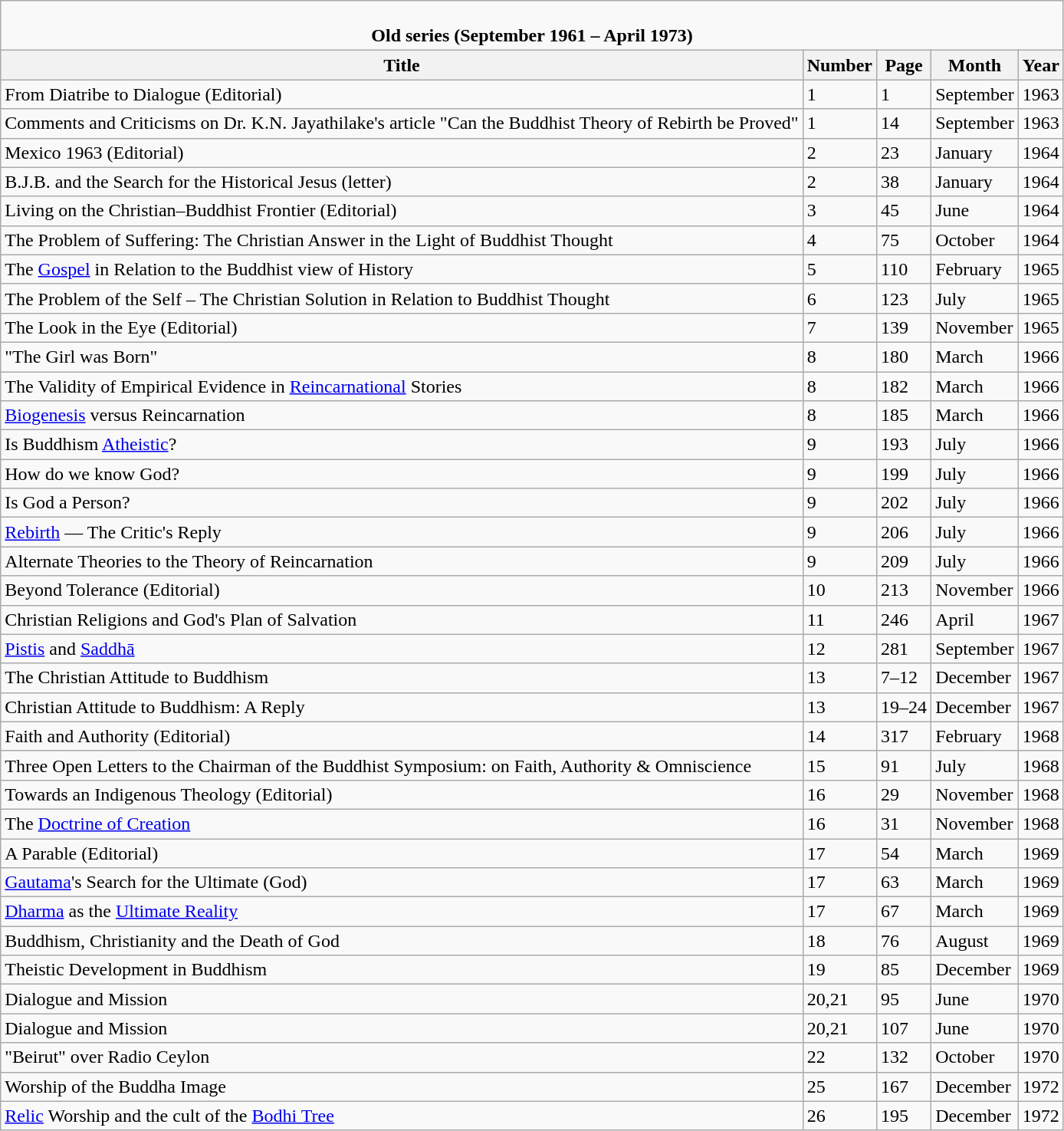<table class="wikitable">
<tr>
<td align=center colspan="5"><br><strong>Old series (September 1961 – April 1973)</strong></td>
</tr>
<tr>
<th>Title</th>
<th>Number</th>
<th>Page</th>
<th>Month</th>
<th>Year</th>
</tr>
<tr>
<td>From Diatribe to Dialogue (Editorial)</td>
<td>1</td>
<td>1</td>
<td>September</td>
<td>1963</td>
</tr>
<tr>
<td>Comments and Criticisms on Dr. K.N. Jayathilake's article "Can the Buddhist Theory of Rebirth be Proved"</td>
<td>1</td>
<td>14</td>
<td>September</td>
<td>1963</td>
</tr>
<tr>
<td>Mexico 1963 (Editorial)</td>
<td>2</td>
<td>23</td>
<td>January</td>
<td>1964</td>
</tr>
<tr>
<td>B.J.B. and the Search for the Historical Jesus (letter)</td>
<td>2</td>
<td>38</td>
<td>January</td>
<td>1964</td>
</tr>
<tr>
<td>Living on the Christian–Buddhist Frontier (Editorial)</td>
<td>3</td>
<td>45</td>
<td>June</td>
<td>1964</td>
</tr>
<tr>
<td>The Problem of Suffering: The Christian Answer in the Light of Buddhist Thought</td>
<td>4</td>
<td>75</td>
<td>October</td>
<td>1964</td>
</tr>
<tr>
<td>The <a href='#'>Gospel</a> in Relation to the Buddhist view of History</td>
<td>5</td>
<td>110</td>
<td>February</td>
<td>1965</td>
</tr>
<tr>
<td>The Problem of the  Self – The Christian Solution in Relation to Buddhist Thought</td>
<td>6</td>
<td>123</td>
<td>July</td>
<td>1965</td>
</tr>
<tr>
<td>The Look in the Eye (Editorial)</td>
<td>7</td>
<td>139</td>
<td>November</td>
<td>1965</td>
</tr>
<tr>
<td>"The Girl was Born"</td>
<td>8</td>
<td>180</td>
<td>March</td>
<td>1966</td>
</tr>
<tr>
<td>The Validity of Empirical Evidence in <a href='#'>Reincarnational</a> Stories</td>
<td>8</td>
<td>182</td>
<td>March</td>
<td>1966</td>
</tr>
<tr>
<td><a href='#'>Biogenesis</a> versus Reincarnation</td>
<td>8</td>
<td>185</td>
<td>March</td>
<td>1966</td>
</tr>
<tr>
<td>Is Buddhism <a href='#'>Atheistic</a>?</td>
<td>9</td>
<td>193</td>
<td>July</td>
<td>1966</td>
</tr>
<tr>
<td>How do  we know God?</td>
<td>9</td>
<td>199</td>
<td>July</td>
<td>1966</td>
</tr>
<tr>
<td>Is God a Person?</td>
<td>9</td>
<td>202</td>
<td>July</td>
<td>1966</td>
</tr>
<tr>
<td><a href='#'>Rebirth</a> — The Critic's Reply</td>
<td>9</td>
<td>206</td>
<td>July</td>
<td>1966</td>
</tr>
<tr>
<td>Alternate Theories to the Theory of Reincarnation</td>
<td>9</td>
<td>209</td>
<td>July</td>
<td>1966</td>
</tr>
<tr>
<td>Beyond Tolerance (Editorial)</td>
<td>10</td>
<td>213</td>
<td>November</td>
<td>1966</td>
</tr>
<tr>
<td>Christian Religions and God's Plan of Salvation</td>
<td>11</td>
<td>246</td>
<td>April</td>
<td>1967</td>
</tr>
<tr>
<td><a href='#'>Pistis</a> and <a href='#'>Saddhā</a></td>
<td>12</td>
<td>281</td>
<td>September</td>
<td>1967</td>
</tr>
<tr>
<td>The Christian Attitude to Buddhism</td>
<td>13</td>
<td>7–12</td>
<td>December</td>
<td>1967</td>
</tr>
<tr>
<td>Christian Attitude to Buddhism: A Reply</td>
<td>13</td>
<td>19–24</td>
<td>December</td>
<td>1967</td>
</tr>
<tr>
<td>Faith and Authority (Editorial)</td>
<td>14</td>
<td>317</td>
<td>February</td>
<td>1968</td>
</tr>
<tr>
<td>Three Open Letters to the Chairman of the Buddhist Symposium: on Faith, Authority & Omniscience</td>
<td>15</td>
<td>91</td>
<td>July</td>
<td>1968</td>
</tr>
<tr>
<td>Towards  an Indigenous Theology (Editorial)</td>
<td>16</td>
<td>29</td>
<td>November</td>
<td>1968</td>
</tr>
<tr>
<td>The <a href='#'>Doctrine of Creation</a></td>
<td>16</td>
<td>31</td>
<td>November</td>
<td>1968</td>
</tr>
<tr>
<td>A Parable (Editorial)</td>
<td>17</td>
<td>54</td>
<td>March</td>
<td>1969</td>
</tr>
<tr>
<td><a href='#'>Gautama</a>'s Search for the Ultimate (God)</td>
<td>17</td>
<td>63</td>
<td>March</td>
<td>1969</td>
</tr>
<tr>
<td><a href='#'>Dharma</a> as the <a href='#'>Ultimate Reality</a></td>
<td>17</td>
<td>67</td>
<td>March</td>
<td>1969</td>
</tr>
<tr>
<td>Buddhism, Christianity and the Death of God</td>
<td>18</td>
<td>76</td>
<td>August</td>
<td>1969</td>
</tr>
<tr>
<td>Theistic Development in Buddhism</td>
<td>19</td>
<td>85</td>
<td>December</td>
<td>1969</td>
</tr>
<tr>
<td>Dialogue and Mission</td>
<td>20,21</td>
<td>95</td>
<td>June</td>
<td>1970</td>
</tr>
<tr>
<td>Dialogue and Mission</td>
<td>20,21</td>
<td>107</td>
<td>June</td>
<td>1970</td>
</tr>
<tr>
<td>"Beirut" over Radio Ceylon</td>
<td>22</td>
<td>132</td>
<td>October</td>
<td>1970</td>
</tr>
<tr>
<td>Worship of the Buddha Image</td>
<td>25</td>
<td>167</td>
<td>December</td>
<td>1972</td>
</tr>
<tr>
<td><a href='#'>Relic</a> Worship and the cult of the <a href='#'>Bodhi Tree</a></td>
<td>26</td>
<td>195</td>
<td>December</td>
<td>1972</td>
</tr>
</table>
